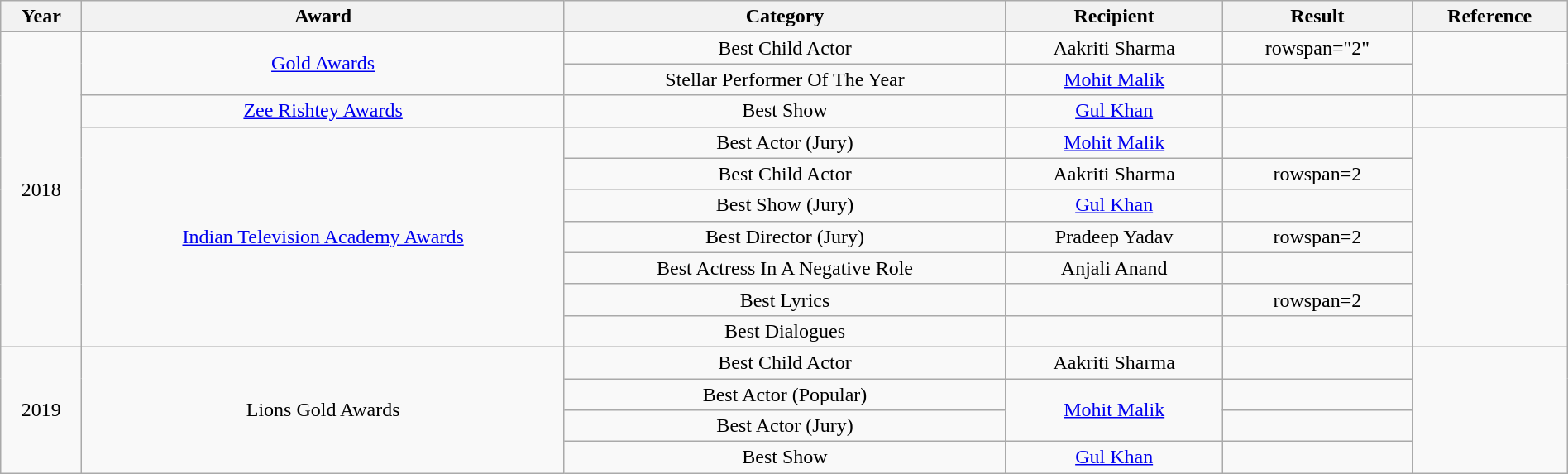<table class="wikitable" style="width:100%; text-align:center;">
<tr>
<th>Year</th>
<th>Award</th>
<th>Category</th>
<th>Recipient</th>
<th>Result</th>
<th>Reference</th>
</tr>
<tr>
<td rowspan="10">2018</td>
<td rowspan="2"><a href='#'>Gold Awards</a></td>
<td>Best Child Actor</td>
<td>Aakriti Sharma</td>
<td>rowspan="2" </td>
<td rowspan="2"></td>
</tr>
<tr>
<td>Stellar Performer Of The Year</td>
<td><a href='#'>Mohit Malik</a></td>
</tr>
<tr>
<td><a href='#'>Zee Rishtey Awards</a></td>
<td>Best Show</td>
<td><a href='#'>Gul Khan</a></td>
<td></td>
<td></td>
</tr>
<tr>
<td rowspan="7"><a href='#'>Indian Television Academy Awards</a></td>
<td>Best Actor (Jury)</td>
<td><a href='#'>Mohit Malik</a></td>
<td></td>
<td rowspan="7"></td>
</tr>
<tr>
<td>Best Child Actor</td>
<td>Aakriti Sharma</td>
<td>rowspan=2 </td>
</tr>
<tr>
<td>Best Show (Jury)</td>
<td><a href='#'>Gul Khan</a></td>
</tr>
<tr>
<td>Best Director (Jury)</td>
<td>Pradeep Yadav</td>
<td>rowspan=2 </td>
</tr>
<tr>
<td>Best Actress In A Negative Role</td>
<td>Anjali Anand</td>
</tr>
<tr>
<td>Best Lyrics</td>
<td></td>
<td>rowspan=2 </td>
</tr>
<tr>
<td>Best Dialogues</td>
<td></td>
</tr>
<tr>
<td rowspan=4>2019</td>
<td rowspan=4>Lions Gold Awards</td>
<td>Best Child Actor</td>
<td>Aakriti Sharma</td>
<td></td>
<td rowspan=4></td>
</tr>
<tr>
<td>Best Actor (Popular)</td>
<td rowspan=2><a href='#'>Mohit Malik</a></td>
<td></td>
</tr>
<tr>
<td>Best Actor (Jury)</td>
<td></td>
</tr>
<tr>
<td>Best Show</td>
<td><a href='#'>Gul Khan</a></td>
<td></td>
</tr>
</table>
